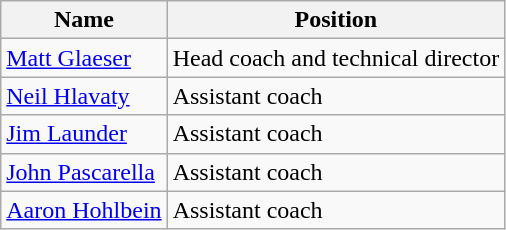<table class="wikitable">
<tr>
<th>Name</th>
<th>Position</th>
</tr>
<tr>
<td> <a href='#'>Matt Glaeser</a></td>
<td>Head coach and technical director</td>
</tr>
<tr>
<td> <a href='#'>Neil Hlavaty</a></td>
<td>Assistant coach</td>
</tr>
<tr>
<td> <a href='#'>Jim Launder</a></td>
<td>Assistant coach</td>
</tr>
<tr>
<td> <a href='#'>John Pascarella</a></td>
<td>Assistant coach</td>
</tr>
<tr>
<td> <a href='#'>Aaron Hohlbein</a></td>
<td>Assistant coach</td>
</tr>
</table>
